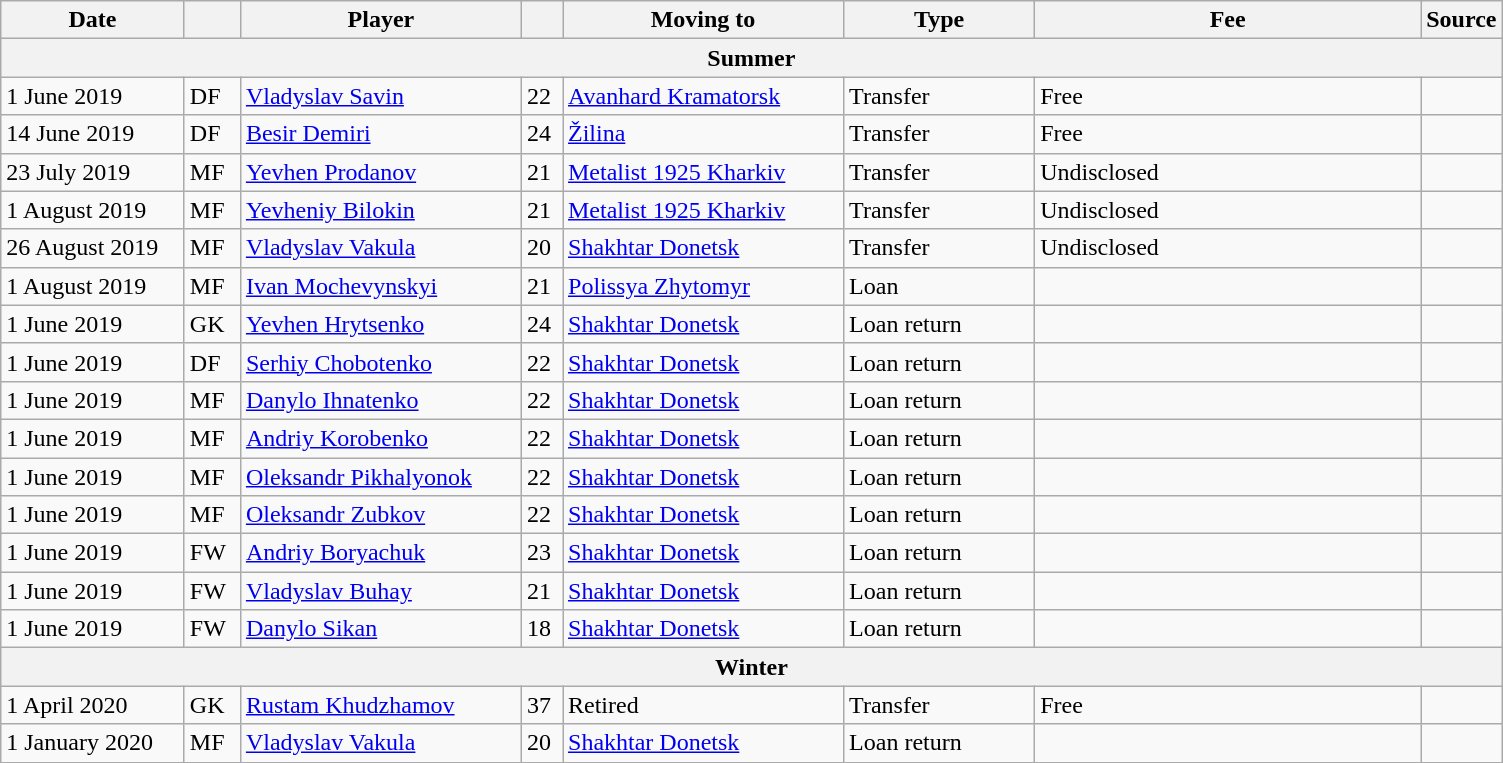<table class="wikitable sortable">
<tr>
<th style="width:115px;">Date</th>
<th style="width:30px;"></th>
<th style="width:180px;">Player</th>
<th style="width:20px;"></th>
<th style="width:180px;">Moving to</th>
<th style="width:120px;" class="unsortable">Type</th>
<th style="width:250px;" class="unsortable">Fee</th>
<th style="width:20px;">Source</th>
</tr>
<tr>
<th colspan=8>Summer</th>
</tr>
<tr>
<td>1 June 2019</td>
<td>DF</td>
<td> <a href='#'>Vladyslav Savin</a></td>
<td>22</td>
<td> <a href='#'>Avanhard Kramatorsk</a></td>
<td>Transfer</td>
<td>Free</td>
<td></td>
</tr>
<tr>
<td>14 June 2019</td>
<td>DF</td>
<td> <a href='#'>Besir Demiri</a></td>
<td>24</td>
<td> <a href='#'>Žilina</a></td>
<td>Transfer</td>
<td>Free</td>
<td></td>
</tr>
<tr>
<td>23 July 2019</td>
<td>MF</td>
<td> <a href='#'>Yevhen Prodanov</a></td>
<td>21</td>
<td> <a href='#'>Metalist 1925 Kharkiv</a></td>
<td>Transfer</td>
<td>Undisclosed</td>
<td></td>
</tr>
<tr>
<td>1 August 2019</td>
<td>MF</td>
<td> <a href='#'>Yevheniy Bilokin</a></td>
<td>21</td>
<td> <a href='#'>Metalist 1925 Kharkiv</a></td>
<td>Transfer</td>
<td>Undisclosed</td>
<td></td>
</tr>
<tr>
<td>26 August 2019</td>
<td>MF</td>
<td> <a href='#'>Vladyslav Vakula</a></td>
<td>20</td>
<td> <a href='#'>Shakhtar Donetsk</a></td>
<td>Transfer</td>
<td>Undisclosed</td>
<td></td>
</tr>
<tr>
<td>1 August 2019</td>
<td>MF</td>
<td> <a href='#'>Ivan Mochevynskyi</a></td>
<td>21</td>
<td> <a href='#'>Polissya Zhytomyr</a></td>
<td>Loan</td>
<td></td>
<td></td>
</tr>
<tr>
<td>1 June 2019</td>
<td>GK</td>
<td> <a href='#'>Yevhen Hrytsenko</a></td>
<td>24</td>
<td> <a href='#'>Shakhtar Donetsk</a></td>
<td>Loan return</td>
<td></td>
<td></td>
</tr>
<tr>
<td>1 June 2019</td>
<td>DF</td>
<td> <a href='#'>Serhiy Chobotenko</a></td>
<td>22</td>
<td> <a href='#'>Shakhtar Donetsk</a></td>
<td>Loan return</td>
<td></td>
<td></td>
</tr>
<tr>
<td>1 June 2019</td>
<td>MF</td>
<td> <a href='#'>Danylo Ihnatenko</a></td>
<td>22</td>
<td> <a href='#'>Shakhtar Donetsk</a></td>
<td>Loan return</td>
<td></td>
<td></td>
</tr>
<tr>
<td>1 June 2019</td>
<td>MF</td>
<td> <a href='#'>Andriy Korobenko</a></td>
<td>22</td>
<td> <a href='#'>Shakhtar Donetsk</a></td>
<td>Loan return</td>
<td></td>
<td></td>
</tr>
<tr>
<td>1 June 2019</td>
<td>MF</td>
<td> <a href='#'>Oleksandr Pikhalyonok</a></td>
<td>22</td>
<td> <a href='#'>Shakhtar Donetsk</a></td>
<td>Loan return</td>
<td></td>
<td></td>
</tr>
<tr>
<td>1 June 2019</td>
<td>MF</td>
<td> <a href='#'>Oleksandr Zubkov</a></td>
<td>22</td>
<td> <a href='#'>Shakhtar Donetsk</a></td>
<td>Loan return</td>
<td></td>
<td></td>
</tr>
<tr>
<td>1 June 2019</td>
<td>FW</td>
<td> <a href='#'>Andriy Boryachuk</a></td>
<td>23</td>
<td> <a href='#'>Shakhtar Donetsk</a></td>
<td>Loan return</td>
<td></td>
<td></td>
</tr>
<tr>
<td>1 June 2019</td>
<td>FW</td>
<td> <a href='#'>Vladyslav Buhay</a></td>
<td>21</td>
<td> <a href='#'>Shakhtar Donetsk</a></td>
<td>Loan return</td>
<td></td>
<td></td>
</tr>
<tr>
<td>1 June 2019</td>
<td>FW</td>
<td> <a href='#'>Danylo Sikan</a></td>
<td>18</td>
<td> <a href='#'>Shakhtar Donetsk</a></td>
<td>Loan return</td>
<td></td>
<td></td>
</tr>
<tr>
<th colspan=8>Winter</th>
</tr>
<tr>
<td>1 April 2020</td>
<td>GK</td>
<td> <a href='#'>Rustam Khudzhamov</a></td>
<td>37</td>
<td>Retired</td>
<td>Transfer</td>
<td>Free</td>
<td></td>
</tr>
<tr>
<td>1 January 2020</td>
<td>MF</td>
<td> <a href='#'>Vladyslav Vakula</a></td>
<td>20</td>
<td> <a href='#'>Shakhtar Donetsk</a></td>
<td>Loan return</td>
<td></td>
<td></td>
</tr>
<tr>
</tr>
</table>
